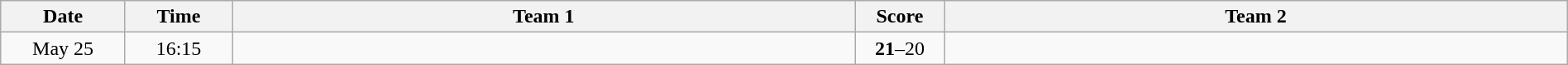<table class="wikitable" width="100%">
<tr>
<th style="width:7%">Date</th>
<th style="width:6%">Time</th>
<th style="width:35%">Team 1</th>
<th style="width:5%">Score</th>
<th style="width:35%">Team 2</th>
</tr>
<tr>
<td style="text-align:center">May 25</td>
<td style="text-align:center">16:15</td>
<td style="text-align:right"><strong></strong></td>
<td style="text-align:center"><strong>21</strong>–20</td>
<td style="text-align:left"></td>
</tr>
</table>
